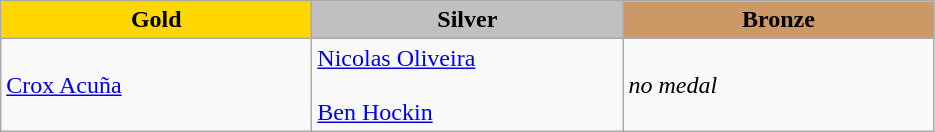<table class="wikitable" style="text-align:left">
<tr align="center">
<td width=200 bgcolor=gold><strong>Gold</strong></td>
<td width=200 bgcolor=silver><strong>Silver</strong></td>
<td width=200 bgcolor=CC9966><strong>Bronze</strong></td>
</tr>
<tr>
<td><a href='#'>Crox Acuña</a><br><em></em></td>
<td><a href='#'>Nicolas Oliveira</a><br><em></em><br><a href='#'>Ben Hockin</a><br><em></em></td>
<td><em>no medal</em></td>
</tr>
</table>
